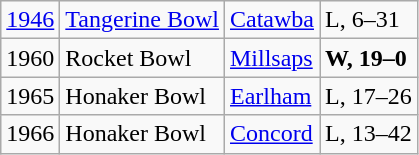<table class="wikitable">
<tr>
<td><a href='#'>1946</a></td>
<td><a href='#'>Tangerine Bowl</a></td>
<td><a href='#'>Catawba</a></td>
<td>L, 6–31</td>
</tr>
<tr>
<td>1960</td>
<td>Rocket Bowl</td>
<td><a href='#'>Millsaps</a></td>
<td><strong>W, 19–0</strong></td>
</tr>
<tr>
<td>1965</td>
<td>Honaker Bowl</td>
<td><a href='#'>Earlham</a></td>
<td>L, 17–26</td>
</tr>
<tr>
<td>1966</td>
<td>Honaker Bowl</td>
<td><a href='#'>Concord</a></td>
<td>L, 13–42</td>
</tr>
</table>
